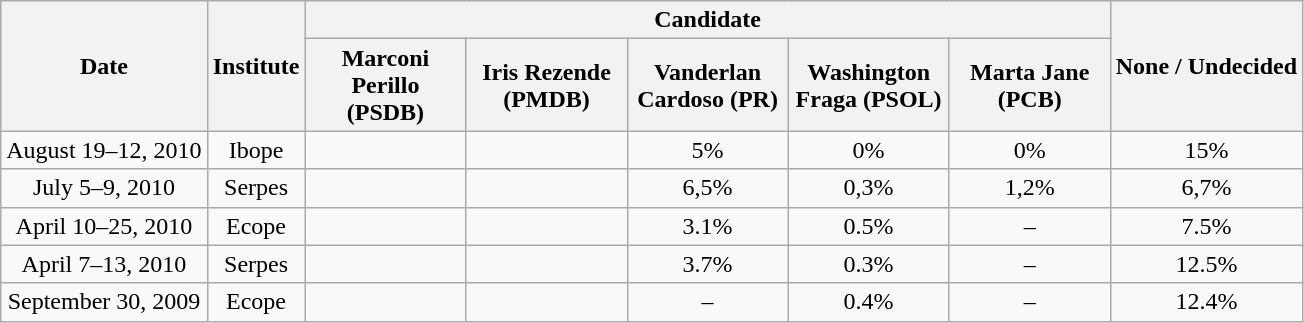<table class=wikitable style=text-align:center;>
<tr>
<th rowspan=2>Date</th>
<th rowspan=2>Institute</th>
<th colspan=5>Candidate</th>
<th rowspan=2>None / Undecided</th>
</tr>
<tr>
<th width=100>Marconi Perillo (PSDB)</th>
<th width=100>Iris Rezende (PMDB)</th>
<th width=100>Vanderlan Cardoso (PR)</th>
<th width=100>Washington Fraga (PSOL)</th>
<th width=100>Marta Jane (PCB)</th>
</tr>
<tr>
<td>August 19–12, 2010</td>
<td>Ibope</td>
<td></td>
<td></td>
<td>5%</td>
<td>0%</td>
<td>0%</td>
<td>15%</td>
</tr>
<tr>
<td>July 5–9, 2010</td>
<td>Serpes</td>
<td></td>
<td></td>
<td>6,5%</td>
<td>0,3%</td>
<td>1,2%</td>
<td>6,7%</td>
</tr>
<tr>
<td>April 10–25, 2010</td>
<td>Ecope</td>
<td></td>
<td></td>
<td>3.1%</td>
<td>0.5%</td>
<td>–</td>
<td>7.5%</td>
</tr>
<tr>
<td>April 7–13, 2010</td>
<td>Serpes</td>
<td></td>
<td></td>
<td>3.7%</td>
<td>0.3%</td>
<td>–</td>
<td>12.5%</td>
</tr>
<tr>
<td>September 30, 2009</td>
<td>Ecope</td>
<td></td>
<td></td>
<td>–</td>
<td>0.4%</td>
<td>–</td>
<td>12.4%</td>
</tr>
</table>
